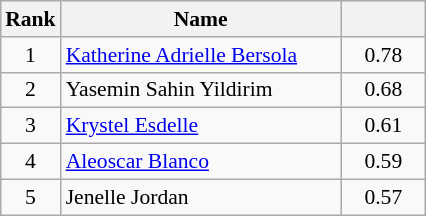<table class="wikitable" style="margin:0.5em auto;width=480;font-size:90%">
<tr>
<th width=30>Rank</th>
<th width=180>Name</th>
<th width=50></th>
</tr>
<tr>
<td align=center>1</td>
<td><a href='#'>Katherine Adrielle Bersola</a></td>
<td align=center>0.78</td>
</tr>
<tr>
<td align=center>2</td>
<td>Yasemin Sahin Yildirim</td>
<td align=center>0.68</td>
</tr>
<tr>
<td align=center>3</td>
<td><a href='#'>Krystel Esdelle</a></td>
<td align=center>0.61</td>
</tr>
<tr>
<td align=center>4</td>
<td><a href='#'>Aleoscar Blanco</a></td>
<td align=center>0.59</td>
</tr>
<tr>
<td align=center>5</td>
<td>Jenelle Jordan</td>
<td align=center>0.57</td>
</tr>
</table>
